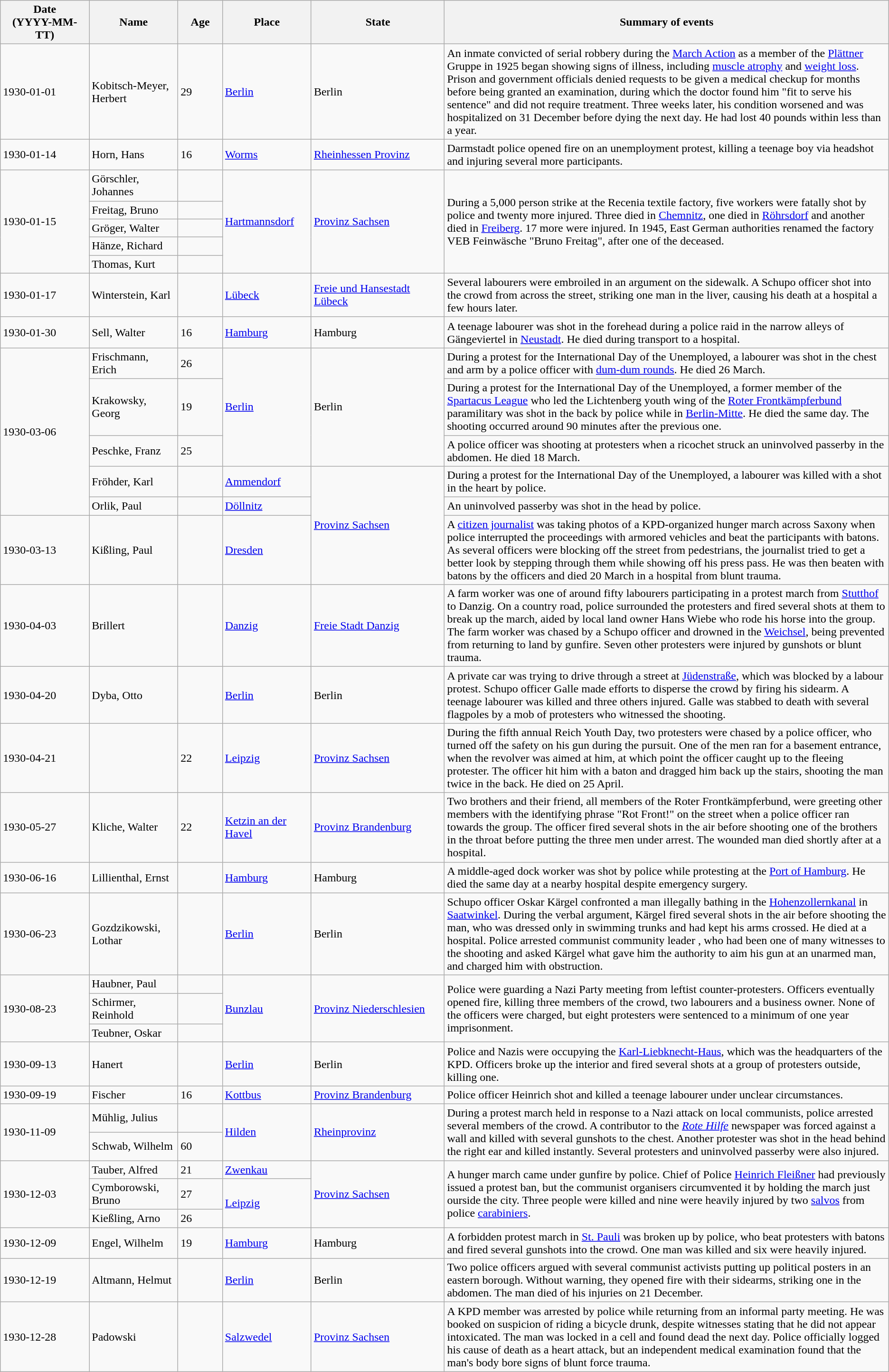<table class="wikitable sortable static-row-numbers static-row-header-text">
<tr>
<th style="width:10%;">Date<br>(YYYY-MM-TT)</th>
<th style="width:10%;">Name</th>
<th style="width:5%;">Age</th>
<th style="width:10%;">Place</th>
<th style="width:15%;">State</th>
<th style="width:50%;">Summary of events</th>
</tr>
<tr>
<td>1930-01-01</td>
<td>Kobitsch-Meyer, Herbert</td>
<td>29</td>
<td><a href='#'>Berlin</a></td>
<td>Berlin</td>
<td>An inmate convicted of serial robbery during the <a href='#'>March Action</a> as a member of the <a href='#'>Plättner</a> Gruppe in 1925 began showing signs of illness, including <a href='#'>muscle atrophy</a> and <a href='#'>weight loss</a>. Prison and government officials denied requests to be given a medical checkup for months before being granted an examination, during which the doctor found him "fit to serve his sentence" and did not require treatment. Three weeks later, his condition worsened and was hospitalized on 31 December before dying the next day. He had lost 40 pounds within less than a year.</td>
</tr>
<tr>
<td>1930-01-14</td>
<td>Horn, Hans</td>
<td>16</td>
<td><a href='#'>Worms</a></td>
<td><a href='#'>Rheinhessen Provinz</a></td>
<td>Darmstadt police opened fire on an unemployment protest, killing a teenage boy via headshot and injuring several more participants.</td>
</tr>
<tr>
<td rowspan=5>1930-01-15</td>
<td>Görschler, Johannes</td>
<td></td>
<td rowspan="5"><a href='#'>Hartmannsdorf</a></td>
<td rowspan="5"><a href='#'>Provinz Sachsen</a></td>
<td rowspan="5">During a 5,000 person strike at the Recenia textile factory, five workers were fatally shot by police and twenty more injured. Three died in <a href='#'>Chemnitz</a>, one died in <a href='#'>Röhrsdorf</a> and another died in <a href='#'>Freiberg</a>. 17 more were injured. In 1945, East German authorities renamed the factory VEB Feinwäsche "Bruno Freitag", after one of the deceased.</td>
</tr>
<tr>
<td>Freitag, Bruno</td>
<td></td>
</tr>
<tr>
<td>Gröger, Walter</td>
<td></td>
</tr>
<tr>
<td>Hänze, Richard</td>
<td></td>
</tr>
<tr>
<td>Thomas, Kurt</td>
</tr>
<tr>
<td>1930-01-17</td>
<td>Winterstein, Karl</td>
<td></td>
<td><a href='#'>Lübeck</a></td>
<td><a href='#'>Freie und Hansestadt Lübeck</a></td>
<td>Several labourers were embroiled in an argument on the sidewalk. A Schupo officer shot into the crowd from across the street, striking one man in the liver, causing his death at a hospital a few hours later.</td>
</tr>
<tr>
<td>1930-01-30</td>
<td>Sell, Walter</td>
<td>16</td>
<td><a href='#'>Hamburg</a></td>
<td>Hamburg</td>
<td>A teenage labourer was shot in the forehead during a police raid in the narrow alleys of Gängeviertel in <a href='#'>Neustadt</a>. He died during transport to a hospital.</td>
</tr>
<tr>
<td rowspan=5>1930-03-06</td>
<td>Frischmann, Erich</td>
<td>26</td>
<td rowspan=3><a href='#'>Berlin</a></td>
<td rowspan="3">Berlin</td>
<td>During a protest for the International Day of the Unemployed, a labourer was shot in the chest and arm by a police officer with <a href='#'>dum-dum rounds</a>. He died 26 March.</td>
</tr>
<tr>
<td>Krakowsky, Georg</td>
<td>19</td>
<td>During a protest for the International Day of the Unemployed, a former member of the <a href='#'>Spartacus League</a> who led the Lichtenberg youth wing of the <a href='#'>Roter Frontkämpferbund</a> paramilitary was shot in the back by police while in <a href='#'>Berlin-Mitte</a>. He died the same day. The shooting occurred around 90 minutes after the previous one.</td>
</tr>
<tr>
<td>Peschke, Franz</td>
<td>25</td>
<td>A police officer was shooting at protesters when a ricochet struck an uninvolved passerby in the abdomen. He died 18 March.</td>
</tr>
<tr>
<td>Fröhder, Karl</td>
<td></td>
<td><a href='#'>Ammendorf</a></td>
<td rowspan="3"><a href='#'>Provinz Sachsen</a></td>
<td>During a protest for the International Day of the Unemployed, a labourer was killed with a shot in the heart by police.</td>
</tr>
<tr>
<td>Orlik, Paul</td>
<td></td>
<td><a href='#'>Döllnitz</a></td>
<td>An uninvolved passerby was shot in the head by police.</td>
</tr>
<tr>
<td>1930-03-13</td>
<td>Kißling, Paul</td>
<td></td>
<td><a href='#'>Dresden</a></td>
<td>A <a href='#'>citizen journalist</a> was taking photos of a KPD-organized hunger march across Saxony when police interrupted the proceedings with armored vehicles and beat the participants with batons. As several officers were blocking off the street from pedestrians, the journalist tried to get a better look by stepping through them while showing off his press pass. He was then beaten with batons by the officers and died 20 March in a hospital from blunt trauma.</td>
</tr>
<tr>
<td>1930-04-03</td>
<td>Brillert</td>
<td></td>
<td><a href='#'>Danzig</a></td>
<td><a href='#'>Freie Stadt Danzig</a></td>
<td>A farm worker was one of around fifty labourers participating in a protest march from <a href='#'>Stutthof</a> to Danzig. On a country road, police surrounded the protesters and fired several shots at them to break up the march, aided by local land owner Hans Wiebe who rode his horse into the group. The farm worker was chased by a Schupo officer and drowned in the <a href='#'>Weichsel</a>, being prevented from returning to land by gunfire. Seven other protesters were injured by gunshots or blunt trauma.</td>
</tr>
<tr>
<td>1930-04-20</td>
<td>Dyba, Otto</td>
<td></td>
<td><a href='#'>Berlin</a></td>
<td>Berlin</td>
<td>A private car was trying to drive through a street at <a href='#'>Jüdenstraße</a>, which was blocked by a labour protest. Schupo officer Galle made efforts to disperse the crowd by firing his sidearm. A teenage labourer was killed and three others injured. Galle was stabbed to death with several flagpoles by a mob of protesters who witnessed the shooting.</td>
</tr>
<tr>
<td>1930-04-21</td>
<td></td>
<td>22</td>
<td><a href='#'>Leipzig</a></td>
<td><a href='#'>Provinz Sachsen</a></td>
<td>During the fifth annual Reich Youth Day, two protesters were chased by a police officer, who turned off the safety on his gun during the pursuit. One of the men ran for a basement entrance, when the revolver was aimed at him, at which point the officer caught up to the fleeing protester. The officer hit him with a baton and dragged him back up the stairs, shooting the man twice in the back. He died on 25 April.</td>
</tr>
<tr>
<td>1930-05-27</td>
<td>Kliche, Walter</td>
<td>22</td>
<td><a href='#'>Ketzin an der Havel</a></td>
<td><a href='#'>Provinz Brandenburg</a></td>
<td>Two brothers and their friend, all members of the Roter Frontkämpferbund, were greeting other members with the identifying phrase "Rot Front!" on the street when a police officer ran towards the group. The officer fired several shots in the air before shooting one of the brothers in the throat before putting the three men under arrest. The wounded man died shortly after at a hospital.</td>
</tr>
<tr>
<td>1930-06-16</td>
<td>Lillienthal, Ernst</td>
<td></td>
<td><a href='#'>Hamburg</a></td>
<td>Hamburg</td>
<td>A middle-aged dock worker was shot by police while protesting at the <a href='#'>Port of Hamburg</a>. He died the same day at a nearby hospital despite emergency surgery.</td>
</tr>
<tr>
<td>1930-06-23</td>
<td>Gozdzikowski, Lothar</td>
<td></td>
<td><a href='#'>Berlin</a></td>
<td>Berlin</td>
<td>Schupo officer Oskar Kärgel confronted a man illegally bathing in the <a href='#'>Hohenzollernkanal</a> in <a href='#'>Saatwinkel</a>. During the verbal argument, Kärgel fired several shots in the air before shooting the man, who was dressed only in swimming trunks and had kept his arms crossed. He died at a hospital. Police arrested communist community leader , who had been one of many witnesses to the shooting and asked Kärgel what gave him the authority to aim his gun at an unarmed man, and charged him with obstruction.</td>
</tr>
<tr>
<td rowspan=3>1930-08-23</td>
<td>Haubner, Paul</td>
<td></td>
<td rowspan="3"><a href='#'>Bunzlau</a></td>
<td rowspan="3"><a href='#'>Provinz Niederschlesien</a></td>
<td rowspan="3">Police were guarding a Nazi Party meeting from leftist counter-protesters. Officers eventually opened fire, killing three members of the crowd, two labourers and a business owner. None of the officers were charged, but eight protesters were sentenced to a minimum of one year imprisonment.</td>
</tr>
<tr>
<td>Schirmer, Reinhold</td>
<td></td>
</tr>
<tr>
<td>Teubner, Oskar</td>
<td></td>
</tr>
<tr>
<td>1930-09-13</td>
<td>Hanert</td>
<td></td>
<td><a href='#'>Berlin</a></td>
<td>Berlin</td>
<td>Police and Nazis were occupying the <a href='#'>Karl-Liebknecht-Haus</a>, which was the headquarters of the KPD. Officers broke up the interior and fired several shots at a group of protesters outside, killing one.</td>
</tr>
<tr>
<td>1930-09-19</td>
<td>Fischer</td>
<td>16</td>
<td><a href='#'>Kottbus</a></td>
<td><a href='#'>Provinz Brandenburg</a></td>
<td>Police officer Heinrich shot and killed a teenage labourer under unclear circumstances.</td>
</tr>
<tr>
<td rowspan=2>1930-11-09</td>
<td>Mühlig, Julius</td>
<td></td>
<td rowspan="2"><a href='#'>Hilden</a></td>
<td rowspan="2"><a href='#'>Rheinprovinz</a></td>
<td rowspan="2">During a protest march held in response to a Nazi attack on local communists, police arrested several members of the crowd. A contributor to the <em><a href='#'>Rote Hilfe</a></em> newspaper was forced against a wall and killed with several gunshots to the chest. Another protester was shot in the head behind the right ear and killed instantly. Several protesters and uninvolved passerby were also injured.</td>
</tr>
<tr>
<td>Schwab, Wilhelm</td>
<td>60</td>
</tr>
<tr>
<td rowspan=3>1930-12-03</td>
<td>Tauber, Alfred</td>
<td>21</td>
<td><a href='#'>Zwenkau</a></td>
<td rowspan="3"><a href='#'>Provinz Sachsen</a></td>
<td rowspan="3">A hunger march came under gunfire by police. Chief of Police <a href='#'>Heinrich Fleißner</a> had previously issued a protest ban, but the communist organisers circumvented it by holding the march just ourside the city. Three people were killed and nine were heavily injured by two <a href='#'>salvos</a> from police <a href='#'>carabiniers</a>.</td>
</tr>
<tr>
<td>Cymborowski, Bruno</td>
<td>27</td>
<td rowspan="2"><a href='#'>Leipzig</a></td>
</tr>
<tr>
<td>Kießling, Arno</td>
<td>26</td>
</tr>
<tr>
<td>1930-12-09</td>
<td>Engel, Wilhelm</td>
<td>19</td>
<td><a href='#'>Hamburg</a></td>
<td>Hamburg</td>
<td>A forbidden protest march in <a href='#'>St. Pauli</a> was broken up by police, who beat protesters with batons and fired several gunshots into the crowd. One man was killed and six were heavily injured.</td>
</tr>
<tr>
<td>1930-12-19</td>
<td>Altmann, Helmut</td>
<td></td>
<td><a href='#'>Berlin</a></td>
<td>Berlin</td>
<td>Two police officers argued with several communist activists putting up political posters in an eastern borough. Without warning, they opened fire with their sidearms, striking one in the abdomen. The man died of his injuries on 21 December.</td>
</tr>
<tr>
<td>1930-12-28</td>
<td>Padowski</td>
<td></td>
<td><a href='#'>Salzwedel</a></td>
<td><a href='#'>Provinz Sachsen</a></td>
<td>A KPD member was arrested by police while returning from an informal party meeting. He was booked on suspicion of riding a bicycle drunk, despite witnesses stating that he did not appear intoxicated. The man was locked in a cell and found dead the next day. Police officially logged his cause of death as a heart attack, but an independent medical examination found that the man's body bore signs of blunt force trauma.</td>
</tr>
</table>
